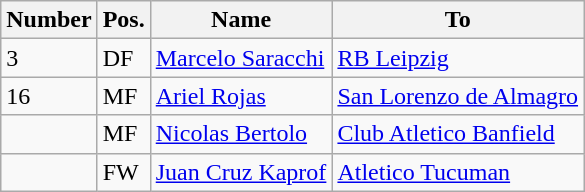<table class="wikitable">
<tr>
<th>Number</th>
<th>Pos.</th>
<th>Name</th>
<th>To</th>
</tr>
<tr>
<td>3</td>
<td>DF</td>
<td> <a href='#'>Marcelo Saracchi</a></td>
<td> <a href='#'>RB Leipzig</a></td>
</tr>
<tr>
<td>16</td>
<td>MF</td>
<td> <a href='#'>Ariel Rojas</a></td>
<td> <a href='#'>San Lorenzo de Almagro</a></td>
</tr>
<tr>
<td></td>
<td>MF</td>
<td> <a href='#'>Nicolas Bertolo</a></td>
<td> <a href='#'>Club Atletico Banfield</a></td>
</tr>
<tr>
<td></td>
<td>FW</td>
<td> <a href='#'>Juan Cruz Kaprof</a></td>
<td> <a href='#'>Atletico Tucuman</a></td>
</tr>
</table>
